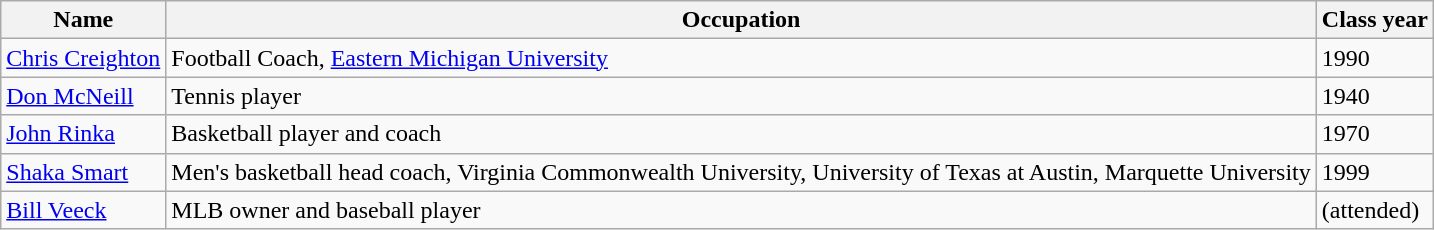<table class="wikitable">
<tr>
<th>Name</th>
<th>Occupation</th>
<th>Class year</th>
</tr>
<tr>
<td><a href='#'>Chris Creighton</a></td>
<td>Football Coach, <a href='#'>Eastern Michigan University</a></td>
<td>1990</td>
</tr>
<tr>
<td><a href='#'>Don McNeill</a></td>
<td>Tennis player</td>
<td>1940</td>
</tr>
<tr>
<td><a href='#'>John Rinka</a></td>
<td>Basketball player and coach</td>
<td>1970</td>
</tr>
<tr>
<td><a href='#'>Shaka Smart</a></td>
<td>Men's basketball head coach, Virginia Commonwealth University, University of Texas at Austin, Marquette University</td>
<td>1999</td>
</tr>
<tr>
<td><a href='#'>Bill Veeck</a></td>
<td>MLB owner and baseball player</td>
<td>(attended)</td>
</tr>
</table>
